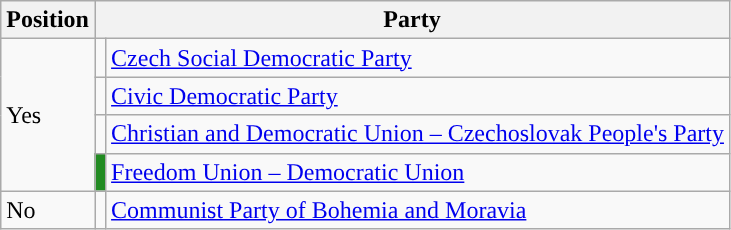<table class="wikitable">
<tr>
<th>Position</th>
<th colspan=2>Party</th>
</tr>
<tr>
<td rowspan="4">Yes</td>
<td style="background-color: "></td>
<td><a href='#'>Czech Social Democratic Party</a></td>
</tr>
<tr>
<td style="background-color: "></td>
<td><a href='#'>Civic Democratic Party</a></td>
</tr>
<tr>
<td style="background-color: "></td>
<td><a href='#'>Christian and Democratic Union – Czechoslovak People's Party</a></td>
</tr>
<tr>
<td style="background-color: #228b22"></td>
<td><a href='#'>Freedom Union – Democratic Union</a></td>
</tr>
<tr>
<td rowspan="1">No</td>
<td style="background-color: "></td>
<td><a href='#'>Communist Party of Bohemia and Moravia</a></td>
</tr>
</table>
